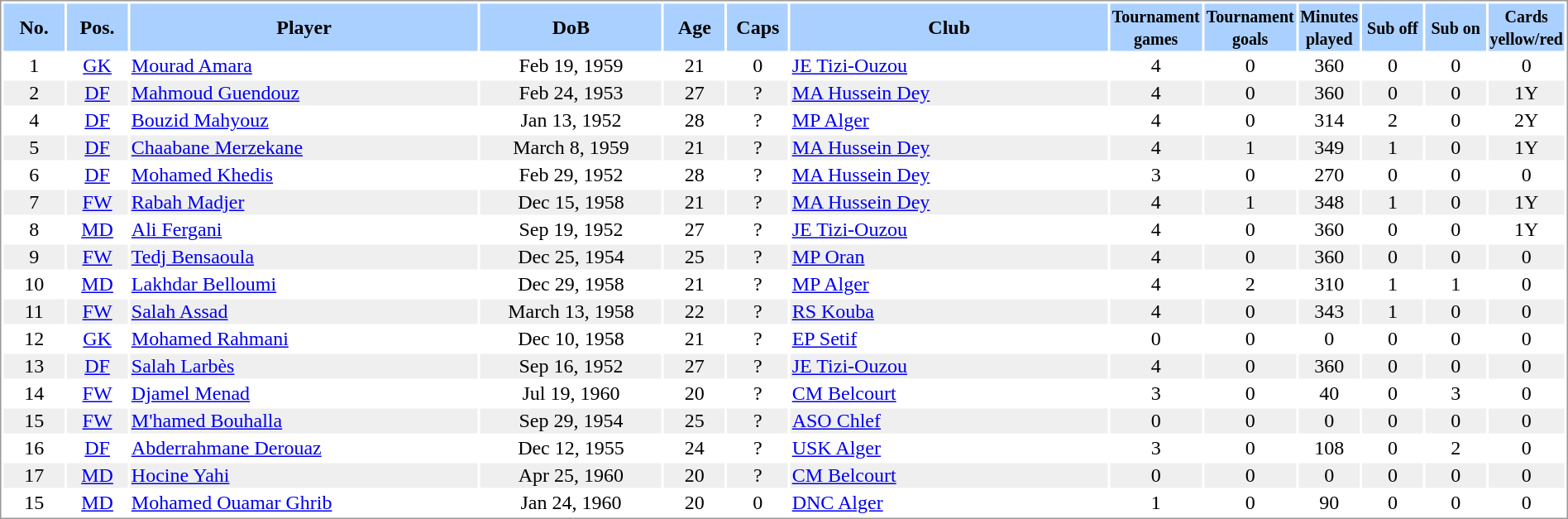<table border="0" width="100%" style="border: 1px solid #999; background-color:#FFFFFF; text-align:center">
<tr align="center" bgcolor="#AAD0FF">
<th width=4%>No.</th>
<th width=4%>Pos.</th>
<th width=23%>Player</th>
<th width=12%>DoB</th>
<th width=4%>Age</th>
<th width=4%>Caps</th>
<th width=21%>Club</th>
<th width=6%><small>Tournament<br>games</small></th>
<th width=6%><small>Tournament<br>goals</small></th>
<th width=4%><small>Minutes<br>played</small></th>
<th width=4%><small>Sub off</small></th>
<th width=4%><small>Sub on</small></th>
<th width=4%><small>Cards<br>yellow/red</small></th>
</tr>
<tr>
<td>1</td>
<td><a href='#'>GK</a></td>
<td align="left"><a href='#'>Mourad Amara</a></td>
<td>Feb 19, 1959</td>
<td>21</td>
<td>0</td>
<td align="left"> <a href='#'>JE Tizi-Ouzou</a></td>
<td>4</td>
<td>0</td>
<td>360</td>
<td>0</td>
<td>0</td>
<td>0</td>
</tr>
<tr bgcolor="#EFEFEF">
<td>2</td>
<td><a href='#'>DF</a></td>
<td align="left"><a href='#'>Mahmoud Guendouz</a></td>
<td>Feb 24, 1953</td>
<td>27</td>
<td>?</td>
<td align="left"> <a href='#'>MA Hussein Dey</a></td>
<td>4</td>
<td>0</td>
<td>360</td>
<td>0</td>
<td>0</td>
<td>1Y</td>
</tr>
<tr>
<td>4</td>
<td><a href='#'>DF</a></td>
<td align="left"><a href='#'>Bouzid Mahyouz</a></td>
<td>Jan 13, 1952</td>
<td>28</td>
<td>?</td>
<td align="left"> <a href='#'>MP Alger</a></td>
<td>4</td>
<td>0</td>
<td>314</td>
<td>2</td>
<td>0</td>
<td>2Y</td>
</tr>
<tr bgcolor="#EFEFEF">
<td>5</td>
<td><a href='#'>DF</a></td>
<td align="left"><a href='#'>Chaabane Merzekane</a></td>
<td>March 8, 1959</td>
<td>21</td>
<td>?</td>
<td align="left"> <a href='#'>MA Hussein Dey</a></td>
<td>4</td>
<td>1</td>
<td>349</td>
<td>1</td>
<td>0</td>
<td>1Y</td>
</tr>
<tr>
<td>6</td>
<td><a href='#'>DF</a></td>
<td align="left"><a href='#'>Mohamed Khedis</a></td>
<td>Feb 29, 1952</td>
<td>28</td>
<td>?</td>
<td align="left"> <a href='#'>MA Hussein Dey</a></td>
<td>3</td>
<td>0</td>
<td>270</td>
<td>0</td>
<td>0</td>
<td>0</td>
</tr>
<tr bgcolor="#EFEFEF">
<td>7</td>
<td><a href='#'>FW</a></td>
<td align="left"><a href='#'>Rabah Madjer</a></td>
<td>Dec 15, 1958</td>
<td>21</td>
<td>?</td>
<td align="left"> <a href='#'>MA Hussein Dey</a></td>
<td>4</td>
<td>1</td>
<td>348</td>
<td>1</td>
<td>0</td>
<td>1Y</td>
</tr>
<tr>
<td>8</td>
<td><a href='#'>MD</a></td>
<td align="left"><a href='#'>Ali Fergani</a></td>
<td>Sep 19, 1952</td>
<td>27</td>
<td>?</td>
<td align="left"> <a href='#'>JE Tizi-Ouzou</a></td>
<td>4</td>
<td>0</td>
<td>360</td>
<td>0</td>
<td>0</td>
<td>1Y</td>
</tr>
<tr bgcolor="#EFEFEF">
<td>9</td>
<td><a href='#'>FW</a></td>
<td align="left"><a href='#'>Tedj Bensaoula</a></td>
<td>Dec 25, 1954</td>
<td>25</td>
<td>?</td>
<td align="left"> <a href='#'>MP Oran</a></td>
<td>4</td>
<td>0</td>
<td>360</td>
<td>0</td>
<td>0</td>
<td>0</td>
</tr>
<tr>
<td>10</td>
<td><a href='#'>MD</a></td>
<td align="left"><a href='#'>Lakhdar Belloumi</a></td>
<td>Dec 29, 1958</td>
<td>21</td>
<td>?</td>
<td align="left"> <a href='#'>MP Alger</a></td>
<td>4</td>
<td>2</td>
<td>310</td>
<td>1</td>
<td>1</td>
<td>0</td>
</tr>
<tr bgcolor="#EFEFEF">
<td>11</td>
<td><a href='#'>FW</a></td>
<td align="left"><a href='#'>Salah Assad</a></td>
<td>March 13, 1958</td>
<td>22</td>
<td>?</td>
<td align="left"> <a href='#'>RS Kouba</a></td>
<td>4</td>
<td>0</td>
<td>343</td>
<td>1</td>
<td>0</td>
<td>0</td>
</tr>
<tr>
<td>12</td>
<td><a href='#'>GK</a></td>
<td align="left"><a href='#'>Mohamed Rahmani</a></td>
<td>Dec 10, 1958</td>
<td>21</td>
<td>?</td>
<td align="left"> <a href='#'>EP Setif</a></td>
<td>0</td>
<td>0</td>
<td>0</td>
<td>0</td>
<td>0</td>
<td>0</td>
</tr>
<tr bgcolor="#EFEFEF">
<td>13</td>
<td><a href='#'>DF</a></td>
<td align="left"><a href='#'>Salah Larbès</a></td>
<td>Sep 16, 1952</td>
<td>27</td>
<td>?</td>
<td align="left"> <a href='#'>JE Tizi-Ouzou</a></td>
<td>4</td>
<td>0</td>
<td>360</td>
<td>0</td>
<td>0</td>
<td>0</td>
</tr>
<tr>
<td>14</td>
<td><a href='#'>FW</a></td>
<td align="left"><a href='#'>Djamel Menad</a></td>
<td>Jul 19, 1960</td>
<td>20</td>
<td>?</td>
<td align="left"> <a href='#'>CM Belcourt</a></td>
<td>3</td>
<td>0</td>
<td>40</td>
<td>0</td>
<td>3</td>
<td>0</td>
</tr>
<tr bgcolor="#EFEFEF">
<td>15</td>
<td><a href='#'>FW</a></td>
<td align="left"><a href='#'>M'hamed Bouhalla</a></td>
<td>Sep 29, 1954</td>
<td>25</td>
<td>?</td>
<td align="left"> <a href='#'>ASO Chlef</a></td>
<td>0</td>
<td>0</td>
<td>0</td>
<td>0</td>
<td>0</td>
<td>0</td>
</tr>
<tr>
<td>16</td>
<td><a href='#'>DF</a></td>
<td align="left"><a href='#'>Abderrahmane Derouaz</a></td>
<td>Dec 12, 1955</td>
<td>24</td>
<td>?</td>
<td align="left"> <a href='#'>USK Alger</a></td>
<td>3</td>
<td>0</td>
<td>108</td>
<td>0</td>
<td>2</td>
<td>0</td>
</tr>
<tr bgcolor="#EFEFEF">
<td>17</td>
<td><a href='#'>MD</a></td>
<td align="left"><a href='#'>Hocine Yahi</a></td>
<td>Apr 25, 1960</td>
<td>20</td>
<td>?</td>
<td align="left"> <a href='#'>CM Belcourt</a></td>
<td>0</td>
<td>0</td>
<td>0</td>
<td>0</td>
<td>0</td>
<td>0</td>
</tr>
<tr>
<td>15</td>
<td><a href='#'>MD</a></td>
<td align="left"><a href='#'>Mohamed Ouamar Ghrib</a></td>
<td>Jan 24, 1960</td>
<td>20</td>
<td>0</td>
<td align="left"> <a href='#'>DNC Alger</a></td>
<td>1</td>
<td>0</td>
<td>90</td>
<td>0</td>
<td>0</td>
<td>0</td>
</tr>
</table>
